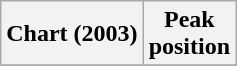<table class="wikitable sortable plainrowheaders">
<tr>
<th scope="col">Chart (2003)</th>
<th scope="col">Peak<br>position</th>
</tr>
<tr>
</tr>
</table>
